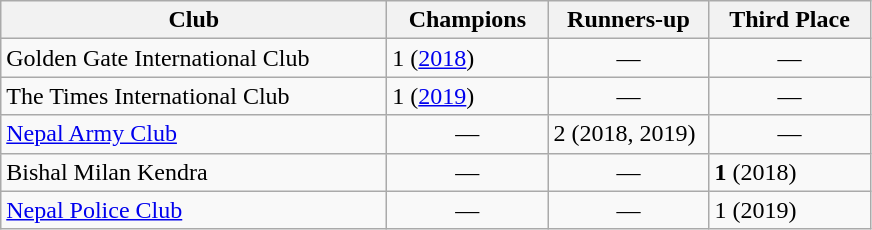<table class="wikitable">
<tr>
<th width="250">Club</th>
<th width="100">Champions</th>
<th width="100">Runners-up</th>
<th width="100">Third Place</th>
</tr>
<tr>
<td>Golden Gate International Club</td>
<td>1 (<a href='#'>2018</a>)</td>
<td align="center">—</td>
<td align="center">—</td>
</tr>
<tr>
<td>The Times International Club</td>
<td>1 (<a href='#'>2019</a>)</td>
<td align="center">—</td>
<td align="center">—</td>
</tr>
<tr>
<td><a href='#'>Nepal Army Club</a></td>
<td align="center">—</td>
<td>2 (2018, 2019)</td>
<td align="center">—</td>
</tr>
<tr>
<td>Bishal Milan Kendra</td>
<td align="center">—</td>
<td align="center">—</td>
<td><strong>1</strong> (2018)</td>
</tr>
<tr>
<td><a href='#'>Nepal Police Club</a></td>
<td align="center">—</td>
<td align="center">—</td>
<td>1 (2019)</td>
</tr>
</table>
